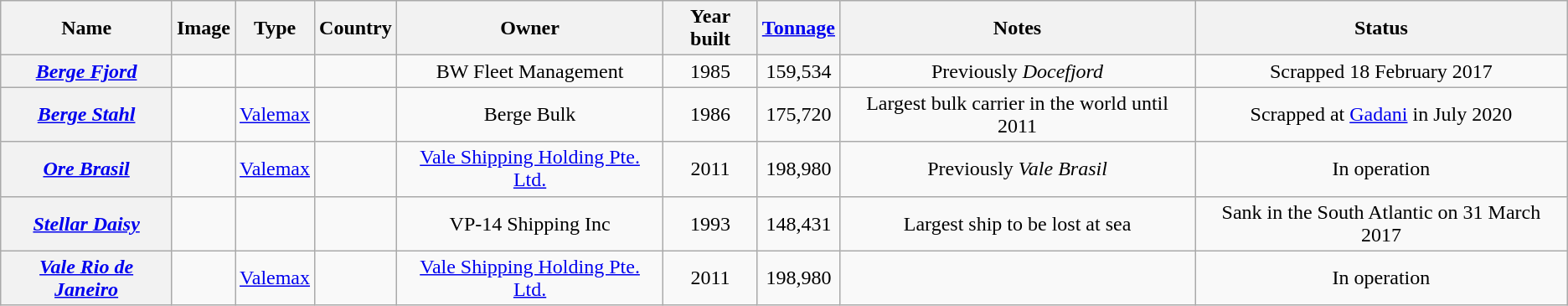<table class="wikitable sortable" style="text-align:center">
<tr>
<th>Name</th>
<th>Image</th>
<th>Type</th>
<th>Country</th>
<th>Owner</th>
<th>Year built</th>
<th><a href='#'>Tonnage</a></th>
<th>Notes</th>
<th>Status</th>
</tr>
<tr>
<th><strong><em><a href='#'>Berge Fjord</a></em></strong></th>
<td></td>
<td></td>
<td></td>
<td>BW Fleet Management</td>
<td>1985</td>
<td>159,534</td>
<td>Previously <em>Docefjord</em></td>
<td>Scrapped 18 February 2017</td>
</tr>
<tr>
<th><strong><em><a href='#'>Berge Stahl</a></em></strong></th>
<td></td>
<td><a href='#'>Valemax</a></td>
<td></td>
<td>Berge Bulk</td>
<td>1986</td>
<td>175,720</td>
<td>Largest bulk carrier in the world until 2011</td>
<td>Scrapped at <a href='#'>Gadani</a> in July 2020</td>
</tr>
<tr>
<th><em><a href='#'>Ore Brasil</a></em></th>
<td></td>
<td><a href='#'>Valemax</a></td>
<td></td>
<td><a href='#'>Vale Shipping Holding Pte. Ltd.</a></td>
<td>2011</td>
<td>198,980</td>
<td>Previously <em>Vale Brasil</em></td>
<td>In operation</td>
</tr>
<tr>
<th><strong><em><a href='#'>Stellar Daisy</a></em></strong></th>
<td></td>
<td></td>
<td></td>
<td>VP-14 Shipping Inc</td>
<td>1993</td>
<td>148,431</td>
<td>Largest ship to be lost at sea</td>
<td>Sank in the South Atlantic on 31 March 2017</td>
</tr>
<tr>
<th><strong><em><a href='#'>Vale Rio de Janeiro</a></em></strong></th>
<td></td>
<td><a href='#'>Valemax</a></td>
<td></td>
<td><a href='#'>Vale Shipping Holding Pte. Ltd.</a></td>
<td>2011</td>
<td>198,980</td>
<td></td>
<td>In operation</td>
</tr>
</table>
